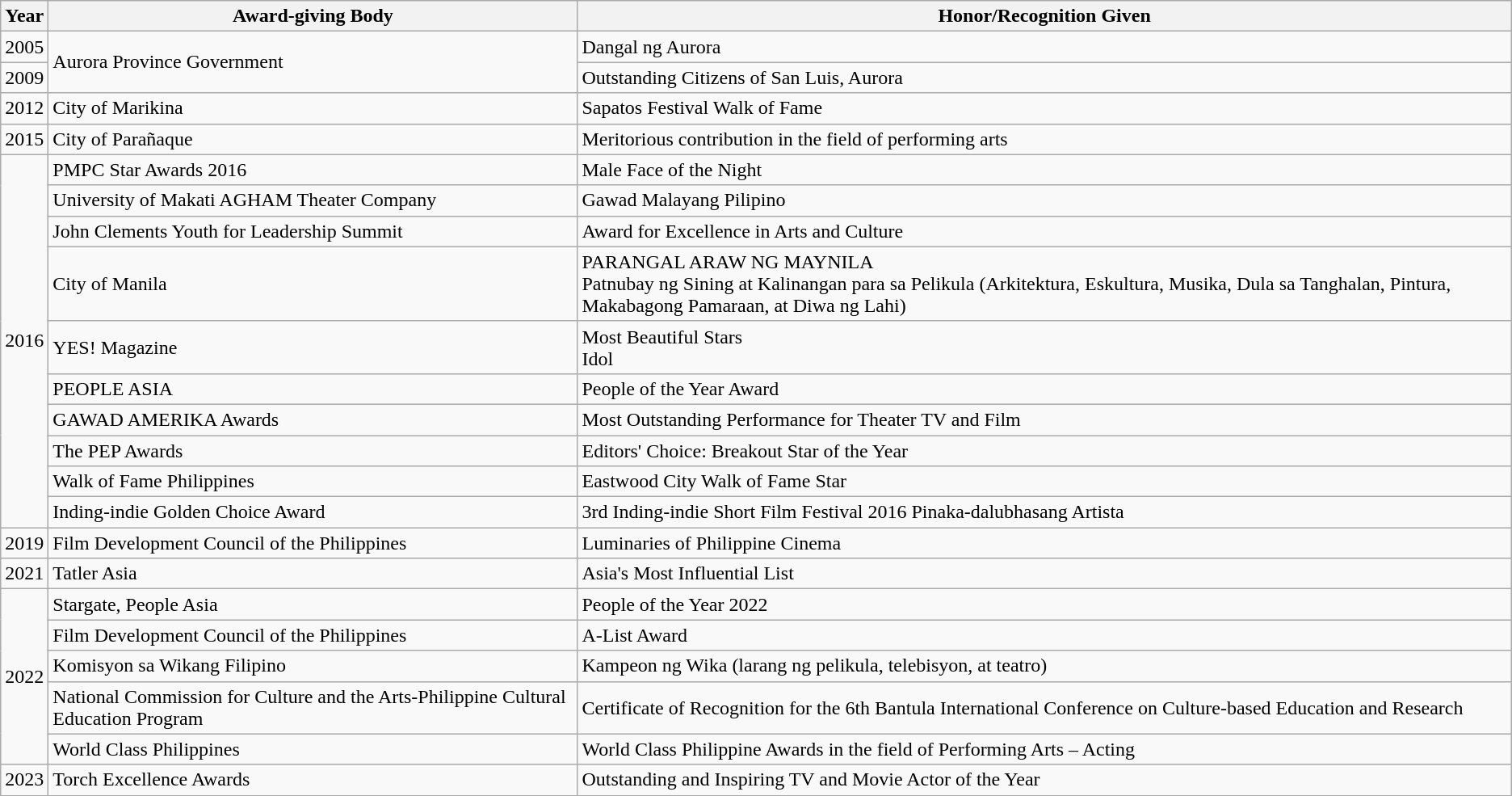<table class="wikitable sortable">
<tr>
<th>Year</th>
<th>Award-giving Body</th>
<th>Honor/Recognition Given</th>
</tr>
<tr>
<td>2005</td>
<td rowspan="2">Aurora Province Government</td>
<td>Dangal ng Aurora</td>
</tr>
<tr>
<td>2009</td>
<td>Outstanding Citizens of San Luis, Aurora</td>
</tr>
<tr>
<td>2012</td>
<td>City of Marikina</td>
<td>Sapatos Festival Walk of Fame</td>
</tr>
<tr>
<td>2015</td>
<td>City of Parañaque</td>
<td>Meritorious contribution in the field of performing arts</td>
</tr>
<tr>
<td rowspan="10">2016</td>
<td>PMPC Star Awards 2016</td>
<td>Male Face of the Night</td>
</tr>
<tr>
<td>University of Makati AGHAM Theater Company</td>
<td>Gawad Malayang Pilipino</td>
</tr>
<tr>
<td>John Clements Youth for Leadership Summit</td>
<td>Award for Excellence in Arts and Culture</td>
</tr>
<tr>
<td>City of Manila</td>
<td>PARANGAL ARAW NG MAYNILA<br>Patnubay ng Sining at Kalinangan para sa Pelikula (Arkitektura, Eskultura, Musika, Dula sa Tanghalan, Pintura, Makabagong Pamaraan, at Diwa ng Lahi)</td>
</tr>
<tr>
<td>YES! Magazine</td>
<td>Most Beautiful Stars<br>Idol</td>
</tr>
<tr>
<td>PEOPLE ASIA</td>
<td>People of the Year Award</td>
</tr>
<tr>
<td>GAWAD AMERIKA Awards</td>
<td>Most Outstanding Performance for Theater TV and Film</td>
</tr>
<tr>
<td>The PEP Awards</td>
<td>Editors' Choice: Breakout Star of the Year</td>
</tr>
<tr>
<td>Walk of Fame Philippines</td>
<td>Eastwood City Walk of Fame Star</td>
</tr>
<tr>
<td>Inding-indie Golden Choice Award</td>
<td>3rd Inding-indie Short Film Festival 2016 Pinaka-dalubhasang Artista</td>
</tr>
<tr>
<td>2019</td>
<td>Film Development Council of the Philippines</td>
<td>Luminaries of Philippine Cinema</td>
</tr>
<tr>
<td>2021</td>
<td>Tatler Asia</td>
<td>Asia's Most Influential List</td>
</tr>
<tr>
<td rowspan="5">2022</td>
<td>Stargate, People Asia</td>
<td>People of the Year 2022</td>
</tr>
<tr>
<td>Film Development Council of the Philippines</td>
<td>A-List Award</td>
</tr>
<tr>
<td>Komisyon sa Wikang Filipino</td>
<td>Kampeon ng Wika (larang ng pelikula, telebisyon, at teatro)</td>
</tr>
<tr>
<td>National Commission for Culture and the Arts-Philippine Cultural Education Program</td>
<td>Certificate of Recognition for the 6th Bantula International Conference on Culture-based Education and Research</td>
</tr>
<tr>
<td>World Class Philippines</td>
<td>World Class Philippine Awards in the field of Performing Arts – Acting</td>
</tr>
<tr>
<td rowspan="1">2023</td>
<td>Torch Excellence Awards</td>
<td>Outstanding and Inspiring TV and Movie Actor of the Year</td>
</tr>
<tr>
</tr>
</table>
